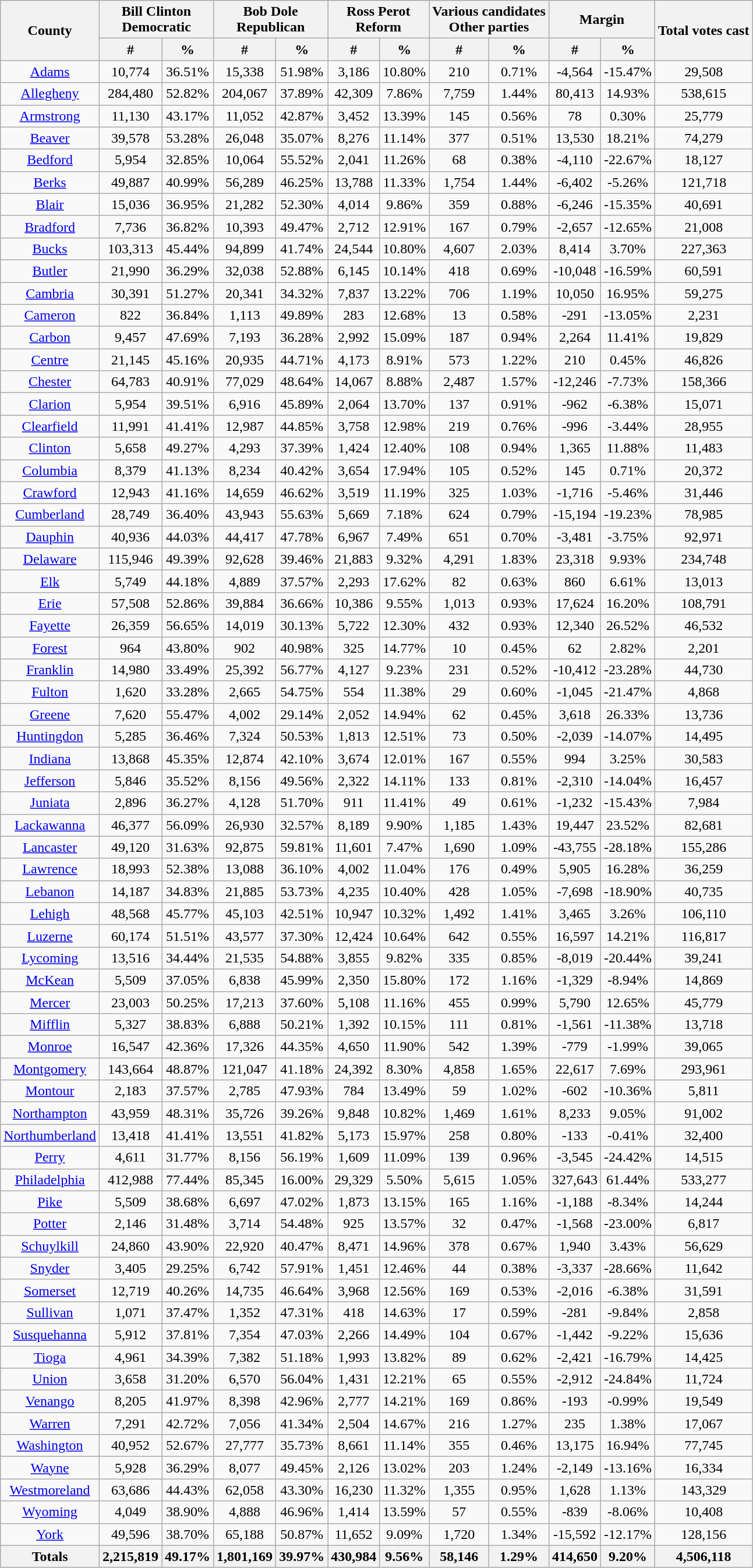<table class="wikitable sortable" style="text-align:center">
<tr>
<th colspan="1" rowspan="2">County</th>
<th style="text-align:center;" colspan="2">Bill Clinton<br>Democratic</th>
<th style="text-align:center;" colspan="2">Bob Dole<br>Republican</th>
<th style="text-align:center;" colspan="2">Ross Perot<br>Reform</th>
<th style="text-align:center;" colspan="2">Various candidates<br>Other parties</th>
<th style="text-align:center;" colspan="2">Margin</th>
<th colspan="1" rowspan="2" style="text-align:center;">Total votes cast</th>
</tr>
<tr>
<th style="text-align:center;" data-sort-type="number">#</th>
<th style="text-align:center;" data-sort-type="number">%</th>
<th style="text-align:center;" data-sort-type="number">#</th>
<th style="text-align:center;" data-sort-type="number">%</th>
<th style="text-align:center;" data-sort-type="number">#</th>
<th style="text-align:center;" data-sort-type="number">%</th>
<th style="text-align:center;" data-sort-type="number">#</th>
<th style="text-align:center;" data-sort-type="number">%</th>
<th style="text-align:center;" data-sort-type="number">#</th>
<th style="text-align:center;" data-sort-type="number">%</th>
</tr>
<tr style="text-align:center;">
<td><a href='#'>Adams</a></td>
<td>10,774</td>
<td>36.51%</td>
<td>15,338</td>
<td>51.98%</td>
<td>3,186</td>
<td>10.80%</td>
<td>210</td>
<td>0.71%</td>
<td>-4,564</td>
<td>-15.47%</td>
<td>29,508</td>
</tr>
<tr style="text-align:center;">
<td><a href='#'>Allegheny</a></td>
<td>284,480</td>
<td>52.82%</td>
<td>204,067</td>
<td>37.89%</td>
<td>42,309</td>
<td>7.86%</td>
<td>7,759</td>
<td>1.44%</td>
<td>80,413</td>
<td>14.93%</td>
<td>538,615</td>
</tr>
<tr style="text-align:center;">
<td><a href='#'>Armstrong</a></td>
<td>11,130</td>
<td>43.17%</td>
<td>11,052</td>
<td>42.87%</td>
<td>3,452</td>
<td>13.39%</td>
<td>145</td>
<td>0.56%</td>
<td>78</td>
<td>0.30%</td>
<td>25,779</td>
</tr>
<tr style="text-align:center;">
<td><a href='#'>Beaver</a></td>
<td>39,578</td>
<td>53.28%</td>
<td>26,048</td>
<td>35.07%</td>
<td>8,276</td>
<td>11.14%</td>
<td>377</td>
<td>0.51%</td>
<td>13,530</td>
<td>18.21%</td>
<td>74,279</td>
</tr>
<tr style="text-align:center;">
<td><a href='#'>Bedford</a></td>
<td>5,954</td>
<td>32.85%</td>
<td>10,064</td>
<td>55.52%</td>
<td>2,041</td>
<td>11.26%</td>
<td>68</td>
<td>0.38%</td>
<td>-4,110</td>
<td>-22.67%</td>
<td>18,127</td>
</tr>
<tr style="text-align:center;">
<td><a href='#'>Berks</a></td>
<td>49,887</td>
<td>40.99%</td>
<td>56,289</td>
<td>46.25%</td>
<td>13,788</td>
<td>11.33%</td>
<td>1,754</td>
<td>1.44%</td>
<td>-6,402</td>
<td>-5.26%</td>
<td>121,718</td>
</tr>
<tr style="text-align:center;">
<td><a href='#'>Blair</a></td>
<td>15,036</td>
<td>36.95%</td>
<td>21,282</td>
<td>52.30%</td>
<td>4,014</td>
<td>9.86%</td>
<td>359</td>
<td>0.88%</td>
<td>-6,246</td>
<td>-15.35%</td>
<td>40,691</td>
</tr>
<tr style="text-align:center;">
<td><a href='#'>Bradford</a></td>
<td>7,736</td>
<td>36.82%</td>
<td>10,393</td>
<td>49.47%</td>
<td>2,712</td>
<td>12.91%</td>
<td>167</td>
<td>0.79%</td>
<td>-2,657</td>
<td>-12.65%</td>
<td>21,008</td>
</tr>
<tr style="text-align:center;">
<td><a href='#'>Bucks</a></td>
<td>103,313</td>
<td>45.44%</td>
<td>94,899</td>
<td>41.74%</td>
<td>24,544</td>
<td>10.80%</td>
<td>4,607</td>
<td>2.03%</td>
<td>8,414</td>
<td>3.70%</td>
<td>227,363</td>
</tr>
<tr style="text-align:center;">
<td><a href='#'>Butler</a></td>
<td>21,990</td>
<td>36.29%</td>
<td>32,038</td>
<td>52.88%</td>
<td>6,145</td>
<td>10.14%</td>
<td>418</td>
<td>0.69%</td>
<td>-10,048</td>
<td>-16.59%</td>
<td>60,591</td>
</tr>
<tr style="text-align:center;">
<td><a href='#'>Cambria</a></td>
<td>30,391</td>
<td>51.27%</td>
<td>20,341</td>
<td>34.32%</td>
<td>7,837</td>
<td>13.22%</td>
<td>706</td>
<td>1.19%</td>
<td>10,050</td>
<td>16.95%</td>
<td>59,275</td>
</tr>
<tr style="text-align:center;">
<td><a href='#'>Cameron</a></td>
<td>822</td>
<td>36.84%</td>
<td>1,113</td>
<td>49.89%</td>
<td>283</td>
<td>12.68%</td>
<td>13</td>
<td>0.58%</td>
<td>-291</td>
<td>-13.05%</td>
<td>2,231</td>
</tr>
<tr style="text-align:center;">
<td><a href='#'>Carbon</a></td>
<td>9,457</td>
<td>47.69%</td>
<td>7,193</td>
<td>36.28%</td>
<td>2,992</td>
<td>15.09%</td>
<td>187</td>
<td>0.94%</td>
<td>2,264</td>
<td>11.41%</td>
<td>19,829</td>
</tr>
<tr style="text-align:center;">
<td><a href='#'>Centre</a></td>
<td>21,145</td>
<td>45.16%</td>
<td>20,935</td>
<td>44.71%</td>
<td>4,173</td>
<td>8.91%</td>
<td>573</td>
<td>1.22%</td>
<td>210</td>
<td>0.45%</td>
<td>46,826</td>
</tr>
<tr style="text-align:center;">
<td><a href='#'>Chester</a></td>
<td>64,783</td>
<td>40.91%</td>
<td>77,029</td>
<td>48.64%</td>
<td>14,067</td>
<td>8.88%</td>
<td>2,487</td>
<td>1.57%</td>
<td>-12,246</td>
<td>-7.73%</td>
<td>158,366</td>
</tr>
<tr style="text-align:center;">
<td><a href='#'>Clarion</a></td>
<td>5,954</td>
<td>39.51%</td>
<td>6,916</td>
<td>45.89%</td>
<td>2,064</td>
<td>13.70%</td>
<td>137</td>
<td>0.91%</td>
<td>-962</td>
<td>-6.38%</td>
<td>15,071</td>
</tr>
<tr style="text-align:center;">
<td><a href='#'>Clearfield</a></td>
<td>11,991</td>
<td>41.41%</td>
<td>12,987</td>
<td>44.85%</td>
<td>3,758</td>
<td>12.98%</td>
<td>219</td>
<td>0.76%</td>
<td>-996</td>
<td>-3.44%</td>
<td>28,955</td>
</tr>
<tr style="text-align:center;">
<td><a href='#'>Clinton</a></td>
<td>5,658</td>
<td>49.27%</td>
<td>4,293</td>
<td>37.39%</td>
<td>1,424</td>
<td>12.40%</td>
<td>108</td>
<td>0.94%</td>
<td>1,365</td>
<td>11.88%</td>
<td>11,483</td>
</tr>
<tr style="text-align:center;">
<td><a href='#'>Columbia</a></td>
<td>8,379</td>
<td>41.13%</td>
<td>8,234</td>
<td>40.42%</td>
<td>3,654</td>
<td>17.94%</td>
<td>105</td>
<td>0.52%</td>
<td>145</td>
<td>0.71%</td>
<td>20,372</td>
</tr>
<tr style="text-align:center;">
<td><a href='#'>Crawford</a></td>
<td>12,943</td>
<td>41.16%</td>
<td>14,659</td>
<td>46.62%</td>
<td>3,519</td>
<td>11.19%</td>
<td>325</td>
<td>1.03%</td>
<td>-1,716</td>
<td>-5.46%</td>
<td>31,446</td>
</tr>
<tr style="text-align:center;">
<td><a href='#'>Cumberland</a></td>
<td>28,749</td>
<td>36.40%</td>
<td>43,943</td>
<td>55.63%</td>
<td>5,669</td>
<td>7.18%</td>
<td>624</td>
<td>0.79%</td>
<td>-15,194</td>
<td>-19.23%</td>
<td>78,985</td>
</tr>
<tr style="text-align:center;">
<td><a href='#'>Dauphin</a></td>
<td>40,936</td>
<td>44.03%</td>
<td>44,417</td>
<td>47.78%</td>
<td>6,967</td>
<td>7.49%</td>
<td>651</td>
<td>0.70%</td>
<td>-3,481</td>
<td>-3.75%</td>
<td>92,971</td>
</tr>
<tr style="text-align:center;">
<td><a href='#'>Delaware</a></td>
<td>115,946</td>
<td>49.39%</td>
<td>92,628</td>
<td>39.46%</td>
<td>21,883</td>
<td>9.32%</td>
<td>4,291</td>
<td>1.83%</td>
<td>23,318</td>
<td>9.93%</td>
<td>234,748</td>
</tr>
<tr style="text-align:center;">
<td><a href='#'>Elk</a></td>
<td>5,749</td>
<td>44.18%</td>
<td>4,889</td>
<td>37.57%</td>
<td>2,293</td>
<td>17.62%</td>
<td>82</td>
<td>0.63%</td>
<td>860</td>
<td>6.61%</td>
<td>13,013</td>
</tr>
<tr style="text-align:center;">
<td><a href='#'>Erie</a></td>
<td>57,508</td>
<td>52.86%</td>
<td>39,884</td>
<td>36.66%</td>
<td>10,386</td>
<td>9.55%</td>
<td>1,013</td>
<td>0.93%</td>
<td>17,624</td>
<td>16.20%</td>
<td>108,791</td>
</tr>
<tr style="text-align:center;">
<td><a href='#'>Fayette</a></td>
<td>26,359</td>
<td>56.65%</td>
<td>14,019</td>
<td>30.13%</td>
<td>5,722</td>
<td>12.30%</td>
<td>432</td>
<td>0.93%</td>
<td>12,340</td>
<td>26.52%</td>
<td>46,532</td>
</tr>
<tr style="text-align:center;">
<td><a href='#'>Forest</a></td>
<td>964</td>
<td>43.80%</td>
<td>902</td>
<td>40.98%</td>
<td>325</td>
<td>14.77%</td>
<td>10</td>
<td>0.45%</td>
<td>62</td>
<td>2.82%</td>
<td>2,201</td>
</tr>
<tr style="text-align:center;">
<td><a href='#'>Franklin</a></td>
<td>14,980</td>
<td>33.49%</td>
<td>25,392</td>
<td>56.77%</td>
<td>4,127</td>
<td>9.23%</td>
<td>231</td>
<td>0.52%</td>
<td>-10,412</td>
<td>-23.28%</td>
<td>44,730</td>
</tr>
<tr style="text-align:center;">
<td><a href='#'>Fulton</a></td>
<td>1,620</td>
<td>33.28%</td>
<td>2,665</td>
<td>54.75%</td>
<td>554</td>
<td>11.38%</td>
<td>29</td>
<td>0.60%</td>
<td>-1,045</td>
<td>-21.47%</td>
<td>4,868</td>
</tr>
<tr style="text-align:center;">
<td><a href='#'>Greene</a></td>
<td>7,620</td>
<td>55.47%</td>
<td>4,002</td>
<td>29.14%</td>
<td>2,052</td>
<td>14.94%</td>
<td>62</td>
<td>0.45%</td>
<td>3,618</td>
<td>26.33%</td>
<td>13,736</td>
</tr>
<tr style="text-align:center;">
<td><a href='#'>Huntingdon</a></td>
<td>5,285</td>
<td>36.46%</td>
<td>7,324</td>
<td>50.53%</td>
<td>1,813</td>
<td>12.51%</td>
<td>73</td>
<td>0.50%</td>
<td>-2,039</td>
<td>-14.07%</td>
<td>14,495</td>
</tr>
<tr style="text-align:center;">
<td><a href='#'>Indiana</a></td>
<td>13,868</td>
<td>45.35%</td>
<td>12,874</td>
<td>42.10%</td>
<td>3,674</td>
<td>12.01%</td>
<td>167</td>
<td>0.55%</td>
<td>994</td>
<td>3.25%</td>
<td>30,583</td>
</tr>
<tr style="text-align:center;">
<td><a href='#'>Jefferson</a></td>
<td>5,846</td>
<td>35.52%</td>
<td>8,156</td>
<td>49.56%</td>
<td>2,322</td>
<td>14.11%</td>
<td>133</td>
<td>0.81%</td>
<td>-2,310</td>
<td>-14.04%</td>
<td>16,457</td>
</tr>
<tr style="text-align:center;">
<td><a href='#'>Juniata</a></td>
<td>2,896</td>
<td>36.27%</td>
<td>4,128</td>
<td>51.70%</td>
<td>911</td>
<td>11.41%</td>
<td>49</td>
<td>0.61%</td>
<td>-1,232</td>
<td>-15.43%</td>
<td>7,984</td>
</tr>
<tr style="text-align:center;">
<td><a href='#'>Lackawanna</a></td>
<td>46,377</td>
<td>56.09%</td>
<td>26,930</td>
<td>32.57%</td>
<td>8,189</td>
<td>9.90%</td>
<td>1,185</td>
<td>1.43%</td>
<td>19,447</td>
<td>23.52%</td>
<td>82,681</td>
</tr>
<tr style="text-align:center;">
<td><a href='#'>Lancaster</a></td>
<td>49,120</td>
<td>31.63%</td>
<td>92,875</td>
<td>59.81%</td>
<td>11,601</td>
<td>7.47%</td>
<td>1,690</td>
<td>1.09%</td>
<td>-43,755</td>
<td>-28.18%</td>
<td>155,286</td>
</tr>
<tr style="text-align:center;">
<td><a href='#'>Lawrence</a></td>
<td>18,993</td>
<td>52.38%</td>
<td>13,088</td>
<td>36.10%</td>
<td>4,002</td>
<td>11.04%</td>
<td>176</td>
<td>0.49%</td>
<td>5,905</td>
<td>16.28%</td>
<td>36,259</td>
</tr>
<tr style="text-align:center;">
<td><a href='#'>Lebanon</a></td>
<td>14,187</td>
<td>34.83%</td>
<td>21,885</td>
<td>53.73%</td>
<td>4,235</td>
<td>10.40%</td>
<td>428</td>
<td>1.05%</td>
<td>-7,698</td>
<td>-18.90%</td>
<td>40,735</td>
</tr>
<tr style="text-align:center;">
<td><a href='#'>Lehigh</a></td>
<td>48,568</td>
<td>45.77%</td>
<td>45,103</td>
<td>42.51%</td>
<td>10,947</td>
<td>10.32%</td>
<td>1,492</td>
<td>1.41%</td>
<td>3,465</td>
<td>3.26%</td>
<td>106,110</td>
</tr>
<tr style="text-align:center;">
<td><a href='#'>Luzerne</a></td>
<td>60,174</td>
<td>51.51%</td>
<td>43,577</td>
<td>37.30%</td>
<td>12,424</td>
<td>10.64%</td>
<td>642</td>
<td>0.55%</td>
<td>16,597</td>
<td>14.21%</td>
<td>116,817</td>
</tr>
<tr style="text-align:center;">
<td><a href='#'>Lycoming</a></td>
<td>13,516</td>
<td>34.44%</td>
<td>21,535</td>
<td>54.88%</td>
<td>3,855</td>
<td>9.82%</td>
<td>335</td>
<td>0.85%</td>
<td>-8,019</td>
<td>-20.44%</td>
<td>39,241</td>
</tr>
<tr style="text-align:center;">
<td><a href='#'>McKean</a></td>
<td>5,509</td>
<td>37.05%</td>
<td>6,838</td>
<td>45.99%</td>
<td>2,350</td>
<td>15.80%</td>
<td>172</td>
<td>1.16%</td>
<td>-1,329</td>
<td>-8.94%</td>
<td>14,869</td>
</tr>
<tr style="text-align:center;">
<td><a href='#'>Mercer</a></td>
<td>23,003</td>
<td>50.25%</td>
<td>17,213</td>
<td>37.60%</td>
<td>5,108</td>
<td>11.16%</td>
<td>455</td>
<td>0.99%</td>
<td>5,790</td>
<td>12.65%</td>
<td>45,779</td>
</tr>
<tr style="text-align:center;">
<td><a href='#'>Mifflin</a></td>
<td>5,327</td>
<td>38.83%</td>
<td>6,888</td>
<td>50.21%</td>
<td>1,392</td>
<td>10.15%</td>
<td>111</td>
<td>0.81%</td>
<td>-1,561</td>
<td>-11.38%</td>
<td>13,718</td>
</tr>
<tr style="text-align:center;">
<td><a href='#'>Monroe</a></td>
<td>16,547</td>
<td>42.36%</td>
<td>17,326</td>
<td>44.35%</td>
<td>4,650</td>
<td>11.90%</td>
<td>542</td>
<td>1.39%</td>
<td>-779</td>
<td>-1.99%</td>
<td>39,065</td>
</tr>
<tr style="text-align:center;">
<td><a href='#'>Montgomery</a></td>
<td>143,664</td>
<td>48.87%</td>
<td>121,047</td>
<td>41.18%</td>
<td>24,392</td>
<td>8.30%</td>
<td>4,858</td>
<td>1.65%</td>
<td>22,617</td>
<td>7.69%</td>
<td>293,961</td>
</tr>
<tr style="text-align:center;">
<td><a href='#'>Montour</a></td>
<td>2,183</td>
<td>37.57%</td>
<td>2,785</td>
<td>47.93%</td>
<td>784</td>
<td>13.49%</td>
<td>59</td>
<td>1.02%</td>
<td>-602</td>
<td>-10.36%</td>
<td>5,811</td>
</tr>
<tr style="text-align:center;">
<td><a href='#'>Northampton</a></td>
<td>43,959</td>
<td>48.31%</td>
<td>35,726</td>
<td>39.26%</td>
<td>9,848</td>
<td>10.82%</td>
<td>1,469</td>
<td>1.61%</td>
<td>8,233</td>
<td>9.05%</td>
<td>91,002</td>
</tr>
<tr style="text-align:center;">
<td><a href='#'>Northumberland</a></td>
<td>13,418</td>
<td>41.41%</td>
<td>13,551</td>
<td>41.82%</td>
<td>5,173</td>
<td>15.97%</td>
<td>258</td>
<td>0.80%</td>
<td>-133</td>
<td>-0.41%</td>
<td>32,400</td>
</tr>
<tr style="text-align:center;">
<td><a href='#'>Perry</a></td>
<td>4,611</td>
<td>31.77%</td>
<td>8,156</td>
<td>56.19%</td>
<td>1,609</td>
<td>11.09%</td>
<td>139</td>
<td>0.96%</td>
<td>-3,545</td>
<td>-24.42%</td>
<td>14,515</td>
</tr>
<tr style="text-align:center;">
<td><a href='#'>Philadelphia</a></td>
<td>412,988</td>
<td>77.44%</td>
<td>85,345</td>
<td>16.00%</td>
<td>29,329</td>
<td>5.50%</td>
<td>5,615</td>
<td>1.05%</td>
<td>327,643</td>
<td>61.44%</td>
<td>533,277</td>
</tr>
<tr style="text-align:center;">
<td><a href='#'>Pike</a></td>
<td>5,509</td>
<td>38.68%</td>
<td>6,697</td>
<td>47.02%</td>
<td>1,873</td>
<td>13.15%</td>
<td>165</td>
<td>1.16%</td>
<td>-1,188</td>
<td>-8.34%</td>
<td>14,244</td>
</tr>
<tr style="text-align:center;">
<td><a href='#'>Potter</a></td>
<td>2,146</td>
<td>31.48%</td>
<td>3,714</td>
<td>54.48%</td>
<td>925</td>
<td>13.57%</td>
<td>32</td>
<td>0.47%</td>
<td>-1,568</td>
<td>-23.00%</td>
<td>6,817</td>
</tr>
<tr style="text-align:center;">
<td><a href='#'>Schuylkill</a></td>
<td>24,860</td>
<td>43.90%</td>
<td>22,920</td>
<td>40.47%</td>
<td>8,471</td>
<td>14.96%</td>
<td>378</td>
<td>0.67%</td>
<td>1,940</td>
<td>3.43%</td>
<td>56,629</td>
</tr>
<tr style="text-align:center;">
<td><a href='#'>Snyder</a></td>
<td>3,405</td>
<td>29.25%</td>
<td>6,742</td>
<td>57.91%</td>
<td>1,451</td>
<td>12.46%</td>
<td>44</td>
<td>0.38%</td>
<td>-3,337</td>
<td>-28.66%</td>
<td>11,642</td>
</tr>
<tr style="text-align:center;">
<td><a href='#'>Somerset</a></td>
<td>12,719</td>
<td>40.26%</td>
<td>14,735</td>
<td>46.64%</td>
<td>3,968</td>
<td>12.56%</td>
<td>169</td>
<td>0.53%</td>
<td>-2,016</td>
<td>-6.38%</td>
<td>31,591</td>
</tr>
<tr style="text-align:center;">
<td><a href='#'>Sullivan</a></td>
<td>1,071</td>
<td>37.47%</td>
<td>1,352</td>
<td>47.31%</td>
<td>418</td>
<td>14.63%</td>
<td>17</td>
<td>0.59%</td>
<td>-281</td>
<td>-9.84%</td>
<td>2,858</td>
</tr>
<tr style="text-align:center;">
<td><a href='#'>Susquehanna</a></td>
<td>5,912</td>
<td>37.81%</td>
<td>7,354</td>
<td>47.03%</td>
<td>2,266</td>
<td>14.49%</td>
<td>104</td>
<td>0.67%</td>
<td>-1,442</td>
<td>-9.22%</td>
<td>15,636</td>
</tr>
<tr style="text-align:center;">
<td><a href='#'>Tioga</a></td>
<td>4,961</td>
<td>34.39%</td>
<td>7,382</td>
<td>51.18%</td>
<td>1,993</td>
<td>13.82%</td>
<td>89</td>
<td>0.62%</td>
<td>-2,421</td>
<td>-16.79%</td>
<td>14,425</td>
</tr>
<tr style="text-align:center;">
<td><a href='#'>Union</a></td>
<td>3,658</td>
<td>31.20%</td>
<td>6,570</td>
<td>56.04%</td>
<td>1,431</td>
<td>12.21%</td>
<td>65</td>
<td>0.55%</td>
<td>-2,912</td>
<td>-24.84%</td>
<td>11,724</td>
</tr>
<tr style="text-align:center;">
<td><a href='#'>Venango</a></td>
<td>8,205</td>
<td>41.97%</td>
<td>8,398</td>
<td>42.96%</td>
<td>2,777</td>
<td>14.21%</td>
<td>169</td>
<td>0.86%</td>
<td>-193</td>
<td>-0.99%</td>
<td>19,549</td>
</tr>
<tr style="text-align:center;">
<td><a href='#'>Warren</a></td>
<td>7,291</td>
<td>42.72%</td>
<td>7,056</td>
<td>41.34%</td>
<td>2,504</td>
<td>14.67%</td>
<td>216</td>
<td>1.27%</td>
<td>235</td>
<td>1.38%</td>
<td>17,067</td>
</tr>
<tr style="text-align:center;">
<td><a href='#'>Washington</a></td>
<td>40,952</td>
<td>52.67%</td>
<td>27,777</td>
<td>35.73%</td>
<td>8,661</td>
<td>11.14%</td>
<td>355</td>
<td>0.46%</td>
<td>13,175</td>
<td>16.94%</td>
<td>77,745</td>
</tr>
<tr style="text-align:center;">
<td><a href='#'>Wayne</a></td>
<td>5,928</td>
<td>36.29%</td>
<td>8,077</td>
<td>49.45%</td>
<td>2,126</td>
<td>13.02%</td>
<td>203</td>
<td>1.24%</td>
<td>-2,149</td>
<td>-13.16%</td>
<td>16,334</td>
</tr>
<tr style="text-align:center;">
<td><a href='#'>Westmoreland</a></td>
<td>63,686</td>
<td>44.43%</td>
<td>62,058</td>
<td>43.30%</td>
<td>16,230</td>
<td>11.32%</td>
<td>1,355</td>
<td>0.95%</td>
<td>1,628</td>
<td>1.13%</td>
<td>143,329</td>
</tr>
<tr style="text-align:center;">
<td><a href='#'>Wyoming</a></td>
<td>4,049</td>
<td>38.90%</td>
<td>4,888</td>
<td>46.96%</td>
<td>1,414</td>
<td>13.59%</td>
<td>57</td>
<td>0.55%</td>
<td>-839</td>
<td>-8.06%</td>
<td>10,408</td>
</tr>
<tr style="text-align:center;">
<td><a href='#'>York</a></td>
<td>49,596</td>
<td>38.70%</td>
<td>65,188</td>
<td>50.87%</td>
<td>11,652</td>
<td>9.09%</td>
<td>1,720</td>
<td>1.34%</td>
<td>-15,592</td>
<td>-12.17%</td>
<td>128,156</td>
</tr>
<tr style="text-align:center;">
<th>Totals</th>
<th>2,215,819</th>
<th>49.17%</th>
<th>1,801,169</th>
<th>39.97%</th>
<th>430,984</th>
<th>9.56%</th>
<th>58,146</th>
<th>1.29%</th>
<th>414,650</th>
<th>9.20%</th>
<th>4,506,118</th>
</tr>
</table>
